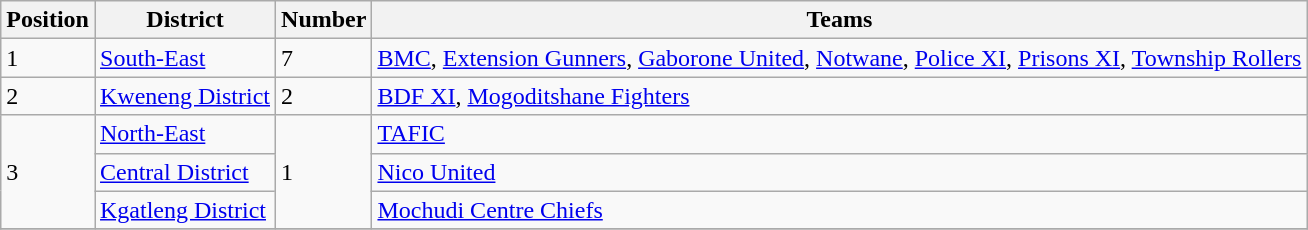<table class="wikitable">
<tr>
<th>Position</th>
<th>District</th>
<th>Number</th>
<th>Teams</th>
</tr>
<tr>
<td>1</td>
<td><a href='#'>South-East</a></td>
<td>7</td>
<td><a href='#'>BMC</a>, <a href='#'>Extension Gunners</a>, <a href='#'>Gaborone United</a>, <a href='#'>Notwane</a>, <a href='#'>Police XI</a>, <a href='#'>Prisons XI</a>, <a href='#'>Township Rollers</a></td>
</tr>
<tr>
<td>2</td>
<td><a href='#'>Kweneng District</a></td>
<td>2</td>
<td><a href='#'>BDF XI</a>, <a href='#'>Mogoditshane Fighters</a></td>
</tr>
<tr>
<td rowspan="3">3</td>
<td><a href='#'>North-East</a></td>
<td rowspan="3">1</td>
<td><a href='#'>TAFIC</a></td>
</tr>
<tr>
<td><a href='#'>Central District</a></td>
<td><a href='#'>Nico United</a></td>
</tr>
<tr>
<td><a href='#'>Kgatleng District</a></td>
<td><a href='#'>Mochudi Centre Chiefs</a></td>
</tr>
<tr>
</tr>
</table>
